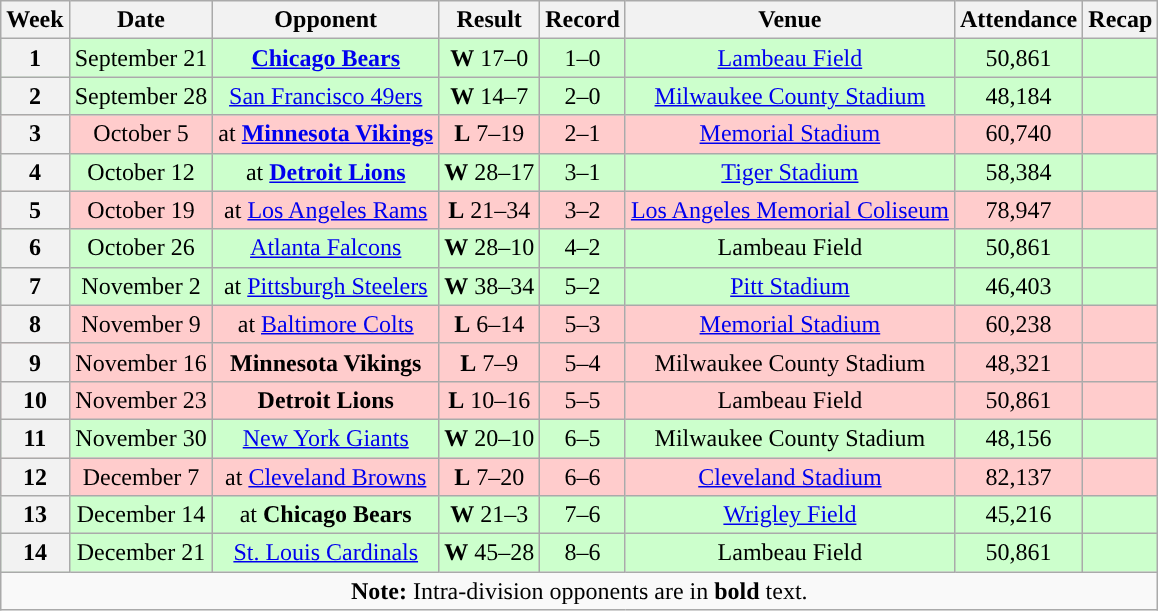<table class="wikitable" style="text-align:center">
<tr>
<th>Week</th>
<th>Date</th>
<th>Opponent</th>
<th>Result</th>
<th>Record</th>
<th>Venue</th>
<th>Attendance</th>
<th>Recap</th>
</tr>
<tr style="background:#cfc">
<th>1</th>
<td>September 21</td>
<td><strong><a href='#'>Chicago Bears</a></strong></td>
<td><strong>W</strong> 17–0</td>
<td>1–0</td>
<td><a href='#'>Lambeau Field</a></td>
<td>50,861</td>
<td></td>
</tr>
<tr style="background:#cfc">
<th>2</th>
<td>September 28</td>
<td><a href='#'>San Francisco 49ers</a></td>
<td><strong>W</strong> 14–7</td>
<td>2–0</td>
<td><a href='#'>Milwaukee County Stadium</a></td>
<td>48,184</td>
<td></td>
</tr>
<tr style="background:#fcc">
<th>3</th>
<td>October 5</td>
<td>at <strong><a href='#'>Minnesota Vikings</a></strong></td>
<td><strong>L</strong> 7–19</td>
<td>2–1</td>
<td><a href='#'>Memorial Stadium</a></td>
<td>60,740</td>
<td></td>
</tr>
<tr style="background:#cfc">
<th>4</th>
<td>October 12</td>
<td>at <strong><a href='#'>Detroit Lions</a></strong></td>
<td><strong>W</strong> 28–17</td>
<td>3–1</td>
<td><a href='#'>Tiger Stadium</a></td>
<td>58,384</td>
<td></td>
</tr>
<tr style="background:#fcc">
<th>5</th>
<td>October 19</td>
<td>at <a href='#'>Los Angeles Rams</a></td>
<td><strong>L</strong> 21–34</td>
<td>3–2</td>
<td><a href='#'>Los Angeles Memorial Coliseum</a></td>
<td>78,947</td>
<td></td>
</tr>
<tr style="background:#cfc">
<th>6</th>
<td>October 26</td>
<td><a href='#'>Atlanta Falcons</a></td>
<td><strong>W</strong> 28–10</td>
<td>4–2</td>
<td>Lambeau Field</td>
<td>50,861</td>
<td></td>
</tr>
<tr style="background:#cfc">
<th>7</th>
<td>November 2</td>
<td>at <a href='#'>Pittsburgh Steelers</a></td>
<td><strong>W</strong> 38–34</td>
<td>5–2</td>
<td><a href='#'>Pitt Stadium</a></td>
<td>46,403</td>
<td></td>
</tr>
<tr style="background:#fcc">
<th>8</th>
<td>November 9</td>
<td>at <a href='#'>Baltimore Colts</a></td>
<td><strong>L</strong> 6–14</td>
<td>5–3</td>
<td><a href='#'>Memorial Stadium</a></td>
<td>60,238</td>
<td></td>
</tr>
<tr style="background:#fcc">
<th>9</th>
<td>November 16</td>
<td><strong>Minnesota Vikings</strong></td>
<td><strong>L</strong> 7–9</td>
<td>5–4</td>
<td>Milwaukee County Stadium</td>
<td>48,321</td>
<td></td>
</tr>
<tr style="background:#fcc">
<th>10</th>
<td>November 23</td>
<td><strong>Detroit Lions</strong></td>
<td><strong>L</strong> 10–16</td>
<td>5–5</td>
<td>Lambeau Field</td>
<td>50,861</td>
<td></td>
</tr>
<tr style="background:#cfc">
<th>11</th>
<td>November 30</td>
<td><a href='#'>New York Giants</a></td>
<td><strong>W</strong> 20–10</td>
<td>6–5</td>
<td>Milwaukee County Stadium</td>
<td>48,156</td>
<td></td>
</tr>
<tr style="background:#fcc">
<th>12</th>
<td>December 7</td>
<td>at <a href='#'>Cleveland Browns</a></td>
<td><strong>L</strong> 7–20</td>
<td>6–6</td>
<td><a href='#'>Cleveland Stadium</a></td>
<td>82,137</td>
<td></td>
</tr>
<tr style="background:#cfc">
<th>13</th>
<td>December 14</td>
<td>at <strong>Chicago Bears</strong></td>
<td><strong>W</strong> 21–3</td>
<td>7–6</td>
<td><a href='#'>Wrigley Field</a></td>
<td>45,216</td>
<td></td>
</tr>
<tr style="background:#cfc">
<th>14</th>
<td>December 21</td>
<td><a href='#'>St. Louis Cardinals</a></td>
<td><strong>W</strong> 45–28</td>
<td>8–6</td>
<td>Lambeau Field</td>
<td>50,861</td>
<td></td>
</tr>
<tr>
<td colspan="8"><strong>Note:</strong> Intra-division opponents are in <strong>bold</strong> text.</td>
</tr>
</table>
